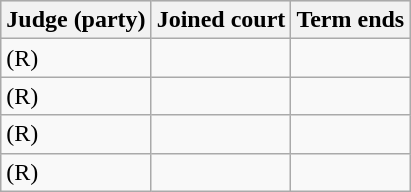<table class="wikitable" style="border-collapse:collapse;" style="text-align: center">
<tr bgcolor=#dedede>
<th>Judge (party)</th>
<th>Joined court</th>
<th>Term ends</th>
</tr>
<tr>
<td> (R)</td>
<td></td>
<td></td>
</tr>
<tr>
<td> (R)</td>
<td></td>
<td></td>
</tr>
<tr>
<td> (R)</td>
<td></td>
<td></td>
</tr>
<tr>
<td> (R)</td>
<td></td>
<td></td>
</tr>
</table>
